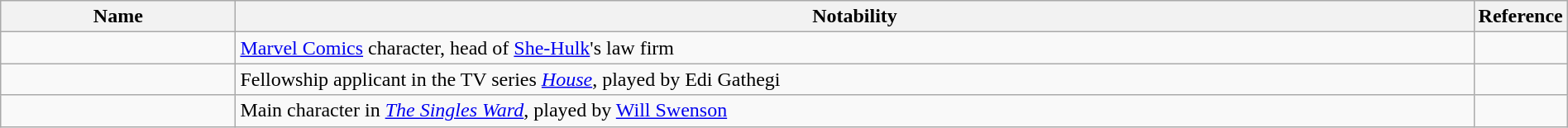<table class="wikitable sortable" style="width:100%">
<tr>
<th style="width:15%;">Name</th>
<th style="width:*;" class="unsortable">Notability</th>
<th style="width:5%;" class="unsortable">Reference</th>
</tr>
<tr>
<td></td>
<td><a href='#'>Marvel Comics</a> character, head of <a href='#'>She-Hulk</a>'s law firm</td>
<td style="text-align:center;"></td>
</tr>
<tr>
<td></td>
<td>Fellowship applicant in the TV series <em><a href='#'>House</a></em>, played by Edi Gathegi</td>
<td style="text-align:center;"></td>
</tr>
<tr>
<td></td>
<td>Main character in <em><a href='#'>The Singles Ward</a></em>, played by <a href='#'>Will Swenson</a></td>
<td style="text-align:center;"></td>
</tr>
</table>
